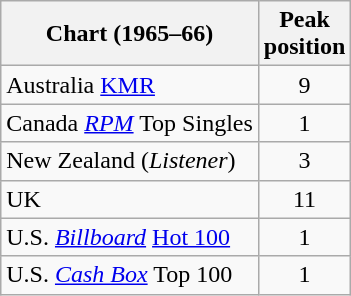<table class="wikitable sortable">
<tr>
<th align="left">Chart (1965–66)</th>
<th align="left">Peak<br>position</th>
</tr>
<tr>
<td align="left">Australia <a href='#'>KMR</a></td>
<td style="text-align:center;">9</td>
</tr>
<tr>
<td>Canada <em><a href='#'>RPM</a></em> Top Singles</td>
<td style="text-align:center;">1</td>
</tr>
<tr>
<td align="left">New Zealand (<em>Listener</em>) </td>
<td style="text-align:center;">3</td>
</tr>
<tr>
<td align="left">UK </td>
<td style="text-align:center;">11</td>
</tr>
<tr>
<td align="left">U.S. <em><a href='#'>Billboard</a></em> <a href='#'>Hot 100</a></td>
<td style="text-align:center;">1</td>
</tr>
<tr>
<td align="left">U.S. <em><a href='#'>Cash Box</a></em> Top 100 </td>
<td style="text-align:center;">1</td>
</tr>
</table>
